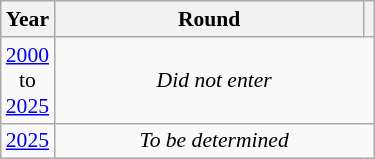<table class="wikitable" style="text-align: center; font-size:90%">
<tr>
<th>Year</th>
<th style="width:200px">Round</th>
<th></th>
</tr>
<tr>
<td><a href='#'>2000</a><br>to<br><a href='#'>2025</a></td>
<td colspan="2"><em>Did not enter</em></td>
</tr>
<tr>
<td><a href='#'>2025</a></td>
<td colspan="2"><em>To be determined</em></td>
</tr>
</table>
